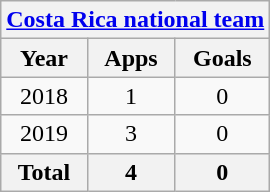<table class="wikitable" style="text-align:center">
<tr>
<th colspan="3"><a href='#'>Costa Rica national team</a></th>
</tr>
<tr>
<th>Year</th>
<th>Apps</th>
<th>Goals</th>
</tr>
<tr>
<td>2018</td>
<td>1</td>
<td>0</td>
</tr>
<tr>
<td>2019</td>
<td>3</td>
<td>0</td>
</tr>
<tr>
<th>Total</th>
<th>4</th>
<th>0</th>
</tr>
</table>
